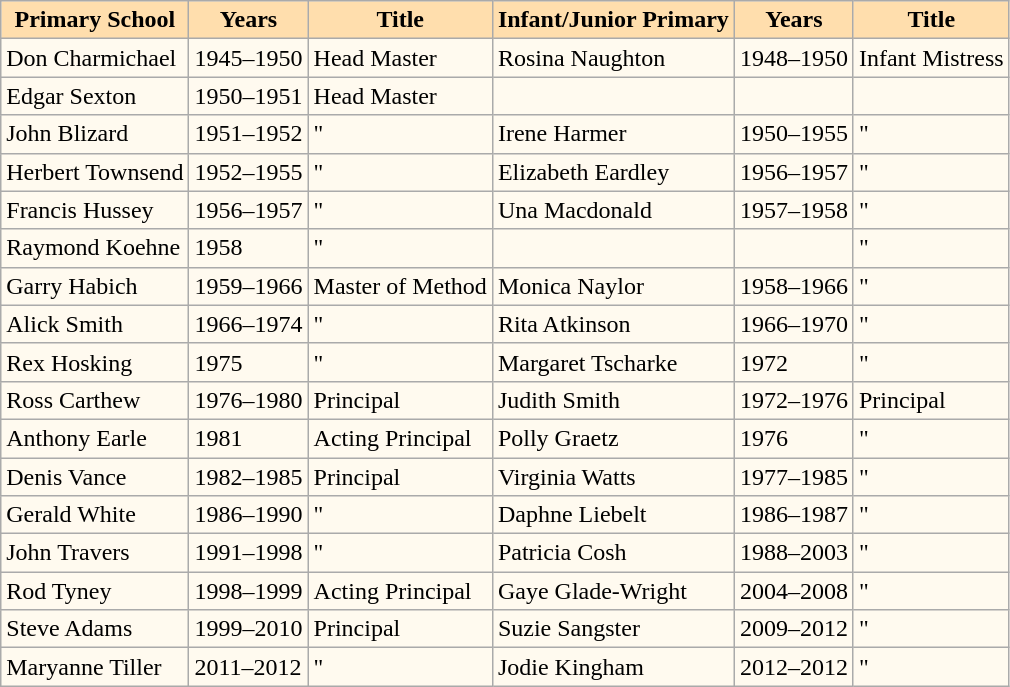<table class="wikitable" style="background: #fffaef; border: 1px dotted gray;">
<tr>
<th style="background:#ffdead;">Primary School</th>
<th style="background:#ffdead;">Years</th>
<th style="background:#ffdead;">Title</th>
<th style="background:#ffdead;">Infant/Junior Primary</th>
<th style="background:#ffdead;">Years</th>
<th style="background:#ffdead;">Title</th>
</tr>
<tr>
<td>Don Charmichael</td>
<td>1945–1950</td>
<td>Head Master</td>
<td>Rosina Naughton</td>
<td>1948–1950</td>
<td>Infant Mistress</td>
</tr>
<tr>
<td>Edgar Sexton</td>
<td>1950–1951</td>
<td>Head Master</td>
<td></td>
<td></td>
<td></td>
</tr>
<tr>
<td>John Blizard</td>
<td>1951–1952</td>
<td>"</td>
<td>Irene Harmer</td>
<td>1950–1955</td>
<td>"</td>
</tr>
<tr>
<td>Herbert Townsend</td>
<td>1952–1955</td>
<td>"</td>
<td>Elizabeth Eardley</td>
<td>1956–1957</td>
<td>"</td>
</tr>
<tr>
<td>Francis Hussey</td>
<td>1956–1957</td>
<td>"</td>
<td>Una Macdonald</td>
<td>1957–1958</td>
<td>"</td>
</tr>
<tr>
<td>Raymond Koehne</td>
<td>1958</td>
<td>"</td>
<td></td>
<td></td>
<td>"</td>
</tr>
<tr>
<td>Garry Habich</td>
<td>1959–1966</td>
<td>Master of Method</td>
<td>Monica Naylor</td>
<td>1958–1966</td>
<td>"</td>
</tr>
<tr>
<td>Alick Smith</td>
<td>1966–1974</td>
<td>"</td>
<td>Rita Atkinson</td>
<td>1966–1970</td>
<td>"</td>
</tr>
<tr>
<td>Rex Hosking</td>
<td>1975</td>
<td>"</td>
<td>Margaret Tscharke</td>
<td>1972</td>
<td>"</td>
</tr>
<tr>
<td>Ross Carthew</td>
<td>1976–1980</td>
<td>Principal</td>
<td>Judith Smith</td>
<td>1972–1976</td>
<td>Principal</td>
</tr>
<tr>
<td>Anthony Earle</td>
<td>1981</td>
<td>Acting Principal</td>
<td>Polly Graetz</td>
<td>1976</td>
<td>"</td>
</tr>
<tr>
<td>Denis Vance</td>
<td>1982–1985</td>
<td>Principal</td>
<td>Virginia Watts</td>
<td>1977–1985</td>
<td>"</td>
</tr>
<tr>
<td>Gerald White</td>
<td>1986–1990</td>
<td>"</td>
<td>Daphne Liebelt</td>
<td>1986–1987</td>
<td>"</td>
</tr>
<tr>
<td>John Travers</td>
<td>1991–1998</td>
<td>"</td>
<td>Patricia Cosh</td>
<td>1988–2003</td>
<td>"</td>
</tr>
<tr>
<td>Rod Tyney</td>
<td>1998–1999</td>
<td>Acting Principal</td>
<td>Gaye Glade-Wright</td>
<td>2004–2008</td>
<td>"</td>
</tr>
<tr>
<td>Steve Adams</td>
<td>1999–2010</td>
<td>Principal</td>
<td>Suzie Sangster</td>
<td>2009–2012</td>
<td>"</td>
</tr>
<tr>
<td>Maryanne Tiller</td>
<td>2011–2012</td>
<td>"</td>
<td>Jodie Kingham</td>
<td>2012–2012</td>
<td>"</td>
</tr>
</table>
